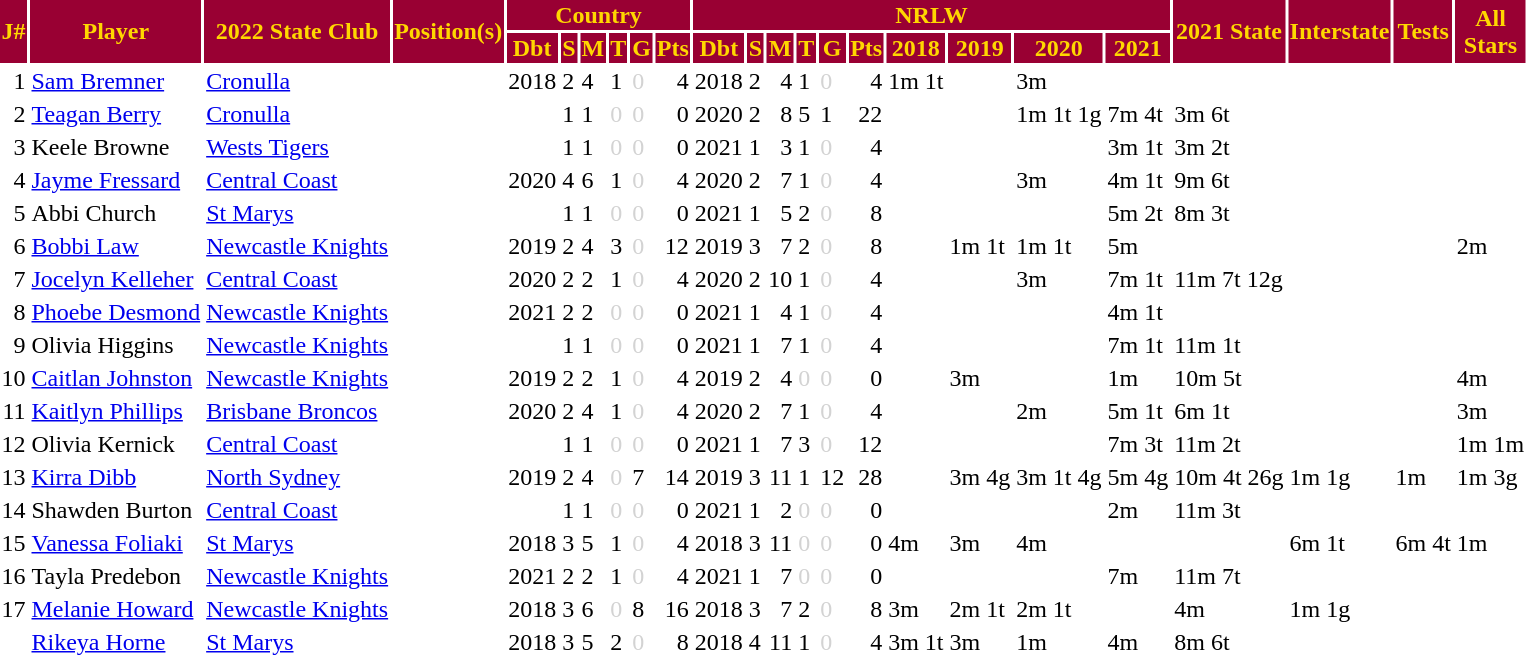<table>
<tr style="background:#990033; color:#ffd700">
<th rowspan=2>J#</th>
<th rowspan=2>Player</th>
<th rowspan=2>2022 State Club</th>
<th rowspan=2>Position(s)</th>
<th colspan=6>Country</th>
<th colspan=10>NRLW</th>
<th rowspan=2>2021 State</th>
<th rowspan=2>Interstate</th>
<th rowspan=2>Tests</th>
<th rowspan=2>All <br> Stars</th>
</tr>
<tr style="background:#990033; color:#ffd700">
<th>Dbt</th>
<th>S</th>
<th>M</th>
<th>T</th>
<th>G</th>
<th>Pts</th>
<th>Dbt</th>
<th>S</th>
<th>M</th>
<th>T</th>
<th>G</th>
<th>Pts</th>
<th>2018</th>
<th>2019</th>
<th>2020</th>
<th>2021</th>
</tr>
<tr>
<td align=right>1</td>
<td align=left><a href='#'>Sam Bremner</a></td>
<td align=left> <a href='#'>Cronulla</a></td>
<td></td>
<td>2018</td>
<td>2</td>
<td>4</td>
<td>1</td>
<td style="color:lightgray">0</td>
<td align=right>4</td>
<td>2018</td>
<td>2</td>
<td align=right>4</td>
<td>1</td>
<td style="color:lightgray">0</td>
<td align=right>4</td>
<td align=left> 1m 1t</td>
<td></td>
<td align=left> 3m</td>
<td></td>
<td></td>
<td></td>
<td></td>
<td></td>
</tr>
<tr>
<td align=right>2</td>
<td align=left><a href='#'>Teagan Berry</a></td>
<td align=left> <a href='#'>Cronulla</a></td>
<td></td>
<td></td>
<td>1</td>
<td>1</td>
<td style="color:lightgray">0</td>
<td style="color:lightgray">0</td>
<td align=right>0</td>
<td>2020</td>
<td>2</td>
<td align=right>8</td>
<td>5</td>
<td>1</td>
<td align=right>22</td>
<td></td>
<td></td>
<td align=left> 1m 1t 1g</td>
<td align=left> 7m 4t</td>
<td align=left> 3m 6t</td>
<td></td>
<td></td>
<td></td>
</tr>
<tr>
<td align=right>3</td>
<td align=left>Keele Browne</td>
<td align=left> <a href='#'>Wests Tigers</a></td>
<td></td>
<td></td>
<td>1</td>
<td>1</td>
<td style="color:lightgray">0</td>
<td style="color:lightgray">0</td>
<td align=right>0</td>
<td>2021</td>
<td>1</td>
<td align=right>3</td>
<td>1</td>
<td style="color:lightgray">0</td>
<td align=right>4</td>
<td></td>
<td></td>
<td></td>
<td align=left> 3m 1t</td>
<td align=left> 3m 2t</td>
<td></td>
<td></td>
<td></td>
</tr>
<tr>
<td align=right>4</td>
<td align=left><a href='#'>Jayme Fressard</a></td>
<td align=left> <a href='#'>Central Coast</a></td>
<td></td>
<td>2020</td>
<td>4</td>
<td>6</td>
<td>1</td>
<td style="color:lightgray">0</td>
<td align=right>4</td>
<td>2020</td>
<td>2</td>
<td align=right>7</td>
<td>1</td>
<td style="color:lightgray">0</td>
<td align=right>4</td>
<td></td>
<td></td>
<td align=left> 3m</td>
<td align=left> 4m 1t</td>
<td align=left> 9m 6t</td>
<td></td>
<td></td>
<td></td>
</tr>
<tr>
<td align=right>5</td>
<td align=left>Abbi Church</td>
<td align=left> <a href='#'>St Marys</a></td>
<td></td>
<td></td>
<td>1</td>
<td>1</td>
<td style="color:lightgray">0</td>
<td style="color:lightgray">0</td>
<td align=right>0</td>
<td>2021</td>
<td>1</td>
<td align=right>5</td>
<td>2</td>
<td style="color:lightgray">0</td>
<td align=right>8</td>
<td></td>
<td></td>
<td></td>
<td align=left> 5m 2t</td>
<td align=left> 8m 3t</td>
<td></td>
<td></td>
<td></td>
</tr>
<tr>
<td align=right>6</td>
<td align=left><a href='#'>Bobbi Law</a></td>
<td align=left> <a href='#'>Newcastle Knights</a></td>
<td></td>
<td>2019</td>
<td>2</td>
<td>4</td>
<td>3</td>
<td style="color:lightgray">0</td>
<td align=right>12</td>
<td>2019</td>
<td>3</td>
<td align=right>7</td>
<td>2</td>
<td style="color:lightgray">0</td>
<td align=right>8</td>
<td></td>
<td align=left> 1m 1t</td>
<td align=left> 1m 1t</td>
<td align=left> 5m</td>
<td></td>
<td></td>
<td></td>
<td align=left> 2m</td>
</tr>
<tr>
<td align=right>7</td>
<td align=left><a href='#'>Jocelyn Kelleher</a></td>
<td align=left> <a href='#'>Central Coast</a></td>
<td></td>
<td>2020</td>
<td>2</td>
<td>2</td>
<td>1</td>
<td style="color:lightgray">0</td>
<td align=right>4</td>
<td>2020</td>
<td>2</td>
<td align=right>10</td>
<td>1</td>
<td style="color:lightgray">0</td>
<td align=right>4</td>
<td></td>
<td></td>
<td align=left> 3m</td>
<td align=left> 7m 1t</td>
<td align=left> 11m 7t 12g</td>
<td></td>
<td></td>
<td></td>
</tr>
<tr>
<td align=right>8</td>
<td align=left><a href='#'>Phoebe Desmond</a></td>
<td align=left> <a href='#'>Newcastle Knights</a></td>
<td></td>
<td>2021</td>
<td>2</td>
<td>2</td>
<td style="color:lightgray">0</td>
<td style="color:lightgray">0</td>
<td align=right>0</td>
<td>2021</td>
<td>1</td>
<td align=right>4</td>
<td>1</td>
<td style="color:lightgray">0</td>
<td align=right>4</td>
<td></td>
<td></td>
<td></td>
<td align=left> 4m 1t</td>
<td></td>
<td></td>
<td></td>
<td></td>
</tr>
<tr>
<td align=right>9</td>
<td align=left>Olivia Higgins</td>
<td align=left> <a href='#'>Newcastle Knights</a></td>
<td></td>
<td></td>
<td>1</td>
<td>1</td>
<td style="color:lightgray">0</td>
<td style="color:lightgray">0</td>
<td align=right>0</td>
<td>2021</td>
<td>1</td>
<td align=right>7</td>
<td>1</td>
<td style="color:lightgray">0</td>
<td align=right>4</td>
<td></td>
<td></td>
<td></td>
<td align=left> 7m 1t</td>
<td align=left> 11m 1t</td>
<td></td>
<td></td>
<td></td>
</tr>
<tr>
<td align=right>10</td>
<td align=left><a href='#'>Caitlan Johnston</a></td>
<td align=left> <a href='#'>Newcastle Knights</a></td>
<td></td>
<td>2019</td>
<td>2</td>
<td>2</td>
<td>1</td>
<td style="color:lightgray">0</td>
<td align=right>4</td>
<td>2019</td>
<td>2</td>
<td align=right>4</td>
<td style="color:lightgray">0</td>
<td style="color:lightgray">0</td>
<td align=right>0</td>
<td></td>
<td align=left> 3m</td>
<td></td>
<td align=left> 1m</td>
<td align=left> 10m 5t</td>
<td></td>
<td></td>
<td align=left> 4m</td>
</tr>
<tr>
<td align=right>11</td>
<td align=left><a href='#'>Kaitlyn Phillips</a></td>
<td align=left> <a href='#'>Brisbane Broncos</a></td>
<td></td>
<td>2020</td>
<td>2</td>
<td>4</td>
<td>1</td>
<td style="color:lightgray">0</td>
<td align=right>4</td>
<td>2020</td>
<td>2</td>
<td align=right>7</td>
<td>1</td>
<td style="color:lightgray">0</td>
<td align=right>4</td>
<td></td>
<td></td>
<td align=left> 2m</td>
<td align=left> 5m 1t</td>
<td align=left> 6m 1t</td>
<td></td>
<td></td>
<td align=left> 3m</td>
</tr>
<tr>
<td align=right>12</td>
<td align=left>Olivia Kernick</td>
<td align=left> <a href='#'>Central Coast</a></td>
<td></td>
<td></td>
<td>1</td>
<td>1</td>
<td style="color:lightgray">0</td>
<td style="color:lightgray">0</td>
<td align=right>0</td>
<td>2021</td>
<td>1</td>
<td align=right>7</td>
<td>3</td>
<td style="color:lightgray">0</td>
<td align=right>12</td>
<td></td>
<td></td>
<td></td>
<td align=left> 7m 3t</td>
<td align=left> 11m 2t</td>
<td></td>
<td></td>
<td align=left> 1m  1m</td>
</tr>
<tr>
<td align=right>13</td>
<td align=left><a href='#'>Kirra Dibb</a></td>
<td align=left> <a href='#'>North Sydney</a></td>
<td></td>
<td>2019</td>
<td>2</td>
<td>4</td>
<td style="color:lightgray">0</td>
<td>7</td>
<td align=right>14</td>
<td>2019</td>
<td>3</td>
<td align=right>11</td>
<td>1</td>
<td>12</td>
<td align=right>28</td>
<td></td>
<td align=left> 3m 4g</td>
<td align=left> 3m 1t 4g</td>
<td align=left> 5m 4g</td>
<td align=left> 10m 4t 26g</td>
<td align=left> 1m 1g</td>
<td align=left> 1m</td>
<td align=left> 1m 3g</td>
</tr>
<tr>
<td align=right>14</td>
<td align=left>Shawden Burton</td>
<td align=left> <a href='#'>Central Coast</a></td>
<td></td>
<td></td>
<td>1</td>
<td>1</td>
<td style="color:lightgray">0</td>
<td style="color:lightgray">0</td>
<td align=right>0</td>
<td>2021</td>
<td>1</td>
<td align=right>2</td>
<td style="color:lightgray">0</td>
<td style="color:lightgray">0</td>
<td align=right>0</td>
<td></td>
<td></td>
<td></td>
<td align=left> 2m</td>
<td align=left> 11m 3t</td>
<td></td>
<td></td>
<td></td>
</tr>
<tr>
<td align=right>15</td>
<td align=left><a href='#'>Vanessa Foliaki</a></td>
<td align=left> <a href='#'>St Marys</a></td>
<td></td>
<td>2018</td>
<td>3</td>
<td>5</td>
<td>1</td>
<td style="color:lightgray">0</td>
<td align=right>4</td>
<td>2018</td>
<td>3</td>
<td align=right>11</td>
<td style="color:lightgray">0</td>
<td style="color:lightgray">0</td>
<td align=right>0</td>
<td align=left> 4m</td>
<td align=left> 3m</td>
<td align=left> 4m</td>
<td></td>
<td></td>
<td align=left> 6m 1t</td>
<td align=left> 6m 4t</td>
<td align=left> 1m</td>
</tr>
<tr>
<td align=right>16</td>
<td align=left>Tayla Predebon</td>
<td align=left> <a href='#'>Newcastle Knights</a></td>
<td></td>
<td>2021</td>
<td>2</td>
<td>2</td>
<td>1</td>
<td style="color:lightgray">0</td>
<td align=right>4</td>
<td>2021</td>
<td>1</td>
<td align=right>7</td>
<td style="color:lightgray">0</td>
<td style="color:lightgray">0</td>
<td align=right>0</td>
<td></td>
<td></td>
<td></td>
<td align=left> 7m</td>
<td align=left> 11m 7t</td>
<td></td>
<td></td>
<td></td>
</tr>
<tr>
<td align=right>17</td>
<td align=left><a href='#'>Melanie Howard</a></td>
<td align=left> <a href='#'>Newcastle Knights</a></td>
<td></td>
<td>2018</td>
<td>3</td>
<td>6</td>
<td style="color:lightgray">0</td>
<td>8</td>
<td align=right>16</td>
<td>2018</td>
<td>3</td>
<td align=right>7</td>
<td>2</td>
<td style="color:lightgray">0</td>
<td align=right>8</td>
<td align=left> 3m</td>
<td align=left> 2m 1t</td>
<td align=left> 2m 1t</td>
<td></td>
<td align=left> 4m</td>
<td align=left> 1m 1g</td>
<td></td>
<td></td>
</tr>
<tr>
<td align=right></td>
<td align=left><a href='#'>Rikeya Horne</a></td>
<td align=left> <a href='#'>St Marys</a></td>
<td></td>
<td>2018</td>
<td>3</td>
<td>5</td>
<td>2</td>
<td style="color:lightgray">0</td>
<td align=right>8</td>
<td>2018</td>
<td>4</td>
<td align=right>11</td>
<td>1</td>
<td style="color:lightgray">0</td>
<td align=right>4</td>
<td align=left> 3m 1t</td>
<td align=left> 3m</td>
<td align=left> 1m</td>
<td align=left> 4m</td>
<td align=left> 8m 6t</td>
<td></td>
<td></td>
<td></td>
</tr>
</table>
